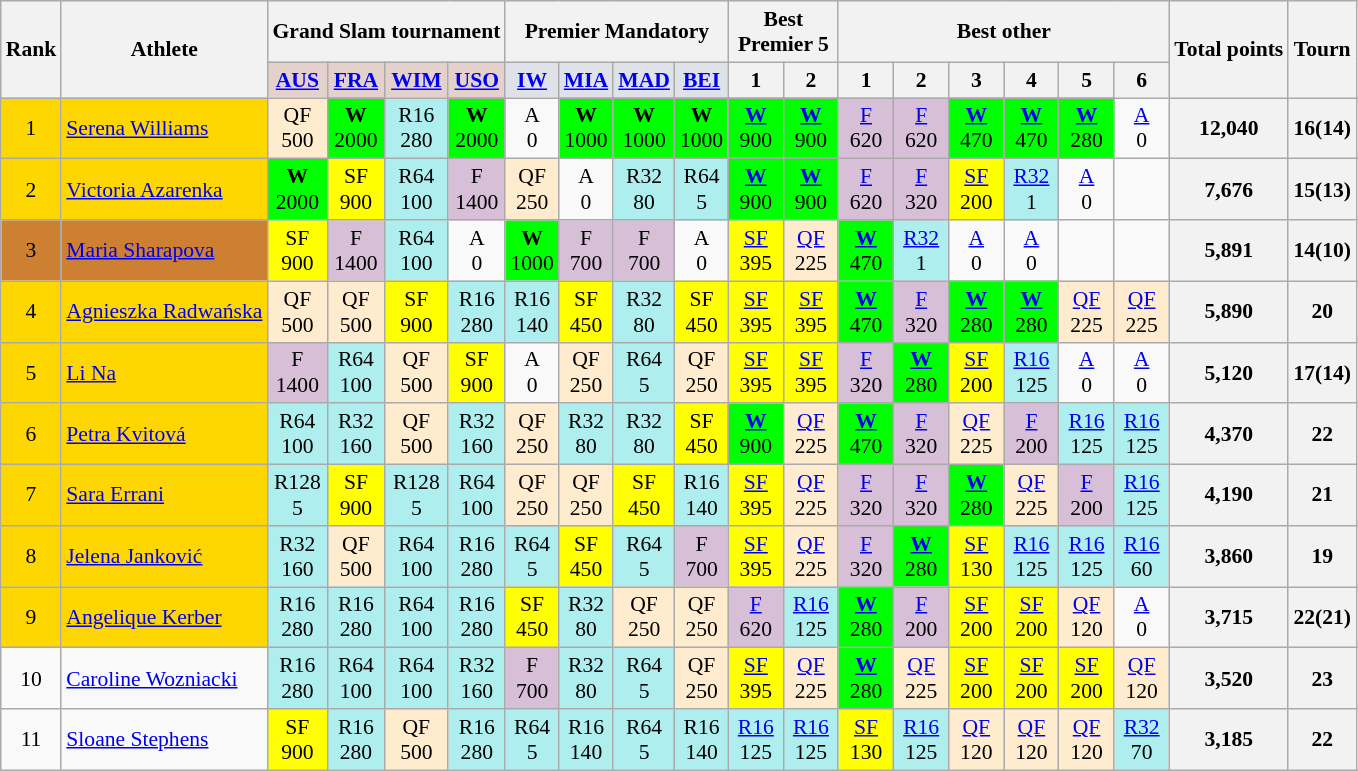<table class=wikitable style=font-size:90%;text-align:center>
<tr>
<th rowspan=2>Rank</th>
<th rowspan=2>Athlete</th>
<th colspan=4>Grand Slam tournament</th>
<th colspan=4>Premier Mandatory</th>
<th colspan=2>Best Premier 5</th>
<th colspan="6">Best other</th>
<th rowspan=2>Total points</th>
<th rowspan=2>Tourn</th>
</tr>
<tr>
<td bgcolor=#e5d1cb><strong><a href='#'>AUS</a></strong></td>
<td bgcolor=#e5d1cb><strong><a href='#'>FRA</a></strong></td>
<td bgcolor=#e5d1cb><strong><a href='#'>WIM</a></strong></td>
<td bgcolor=#e5d1cb><strong><a href='#'>USO</a></strong></td>
<td bgcolor=#dfe2e9><strong><a href='#'>IW</a></strong></td>
<td bgcolor=#dfe2e9><strong><a href='#'>MIA</a></strong></td>
<td bgcolor=#dfe2e9><strong><a href='#'>MAD</a></strong></td>
<td bgcolor=#dfe2e9><strong><a href='#'>BEI</a></strong></td>
<th width=30>1</th>
<th width=30>2</th>
<th width=30>1</th>
<th width=30>2</th>
<th width=30>3</th>
<th width=30>4</th>
<th width=30>5</th>
<th width=30>6</th>
</tr>
<tr>
<td bgcolor=gold>1</td>
<td align=left bgcolor=gold> <a href='#'>Serena Williams</a></td>
<td bgcolor=#ffebcd>QF<br>500</td>
<td bgcolor=lime><strong>W</strong><br>2000</td>
<td bgcolor=#afeeee>R16<br>280</td>
<td bgcolor=lime><strong>W</strong><br>2000</td>
<td>A<br>0</td>
<td bgcolor=lime><strong>W</strong><br>1000</td>
<td bgcolor=lime><strong>W</strong><br>1000</td>
<td bgcolor=lime><strong>W</strong><br>1000</td>
<td bgcolor=lime><strong><a href='#'>W</a></strong><br>900</td>
<td bgcolor=lime><strong><a href='#'>W</a></strong><br>900</td>
<td bgcolor=#D8BFD8><a href='#'>F</a><br>620</td>
<td bgcolor=#D8BFD8><a href='#'>F</a><br>620</td>
<td bgcolor=lime><strong><a href='#'>W</a></strong><br>470</td>
<td bgcolor=lime><strong><a href='#'>W</a></strong><br>470</td>
<td bgcolor=lime><strong><a href='#'>W</a></strong><br>280</td>
<td><a href='#'>A</a><br>0</td>
<th>12,040</th>
<th>16(14)</th>
</tr>
<tr>
<td bgcolor=gold>2</td>
<td align=left bgcolor=gold> <a href='#'>Victoria Azarenka</a></td>
<td bgcolor=lime><strong>W</strong><br>2000</td>
<td bgcolor=#FFFF00>SF<br>900</td>
<td bgcolor=#afeeee>R64<br>100</td>
<td bgcolor=#D8BFD8>F<br>1400</td>
<td bgcolor=#ffebcd>QF<br>250</td>
<td>A<br>0</td>
<td bgcolor=#afeeee> R32<br>80</td>
<td bgcolor=#afeeee> R64<br>5</td>
<td bgcolor=lime><strong><a href='#'>W</a></strong><br>900</td>
<td bgcolor=lime><strong><a href='#'>W</a></strong><br>900</td>
<td bgcolor=#D8BFD8><a href='#'>F</a><br>620</td>
<td bgcolor=#D8BFD8><a href='#'>F</a><br>320</td>
<td bgcolor=#FFFF00><a href='#'>SF</a><br>200</td>
<td bgcolor=#afeeee><a href='#'>R32</a><br>1</td>
<td><a href='#'>A</a><br>0</td>
<td></td>
<th>7,676</th>
<th>15(13)</th>
</tr>
<tr>
<td bgcolor=cd7f32>3</td>
<td align=left bgcolor=cd7f32> <a href='#'>Maria Sharapova</a></td>
<td bgcolor=#FFFF00>SF<br>900</td>
<td bgcolor=#D8BFD8>F<br>1400</td>
<td bgcolor=#afeeee>R64<br>100</td>
<td>A<br>0</td>
<td bgcolor=lime><strong>W</strong><br>1000</td>
<td bgcolor=#D8BFD8>F<br>700</td>
<td bgcolor=#D8BFD8>F<br>700</td>
<td> A<br>0</td>
<td bgcolor=#FFFF00><a href='#'>SF</a><br>395</td>
<td bgcolor=#ffebcd><a href='#'>QF</a><br>225</td>
<td bgcolor=lime><strong><a href='#'>W</a></strong><br>470</td>
<td bgcolor=#afeeee><a href='#'>R32</a><br>1</td>
<td><a href='#'>A</a><br>0</td>
<td><a href='#'>A</a><br>0</td>
<td></td>
<td></td>
<th>5,891</th>
<th>14(10)</th>
</tr>
<tr>
<td bgcolor=gold>4</td>
<td align=left bgcolor=gold> <a href='#'>Agnieszka Radwańska</a></td>
<td bgcolor=#ffebcd>QF<br>500</td>
<td bgcolor=#ffebcd>QF<br>500</td>
<td bgcolor=#FFFF00>SF<br>900</td>
<td bgcolor=#afeeee>R16<br>280</td>
<td bgcolor=#afeeee>R16<br>140</td>
<td bgcolor=#FFFF00>SF<br>450</td>
<td bgcolor=#afeeee> R32<br>80</td>
<td bgcolor=#FFFF00> SF<br>450</td>
<td bgcolor=#FFFF00><a href='#'>SF</a><br>395</td>
<td bgcolor=#FFFF00><a href='#'>SF</a><br>395</td>
<td bgcolor=lime><strong><a href='#'>W</a></strong><br>470</td>
<td bgcolor=#D8BFD8><a href='#'>F</a><br>320</td>
<td bgcolor=lime><strong><a href='#'>W</a></strong><br>280</td>
<td bgcolor=lime><strong><a href='#'>W</a></strong><br>280</td>
<td bgcolor=#ffebcd><a href='#'>QF</a><br>225</td>
<td bgcolor=#ffebcd><a href='#'>QF</a><br>225</td>
<th>5,890</th>
<th>20</th>
</tr>
<tr>
<td bgcolor=gold>5</td>
<td align=left bgcolor=gold> <a href='#'>Li Na</a></td>
<td bgcolor=#D8BFD8>F<br>1400</td>
<td bgcolor=#afeeee>R64<br>100</td>
<td bgcolor=#ffebcd>QF<br>500</td>
<td bgcolor=#FFFF00>SF<br>900</td>
<td>A<br>0</td>
<td bgcolor=#ffebcd>QF<br>250</td>
<td bgcolor=#afeeee> R64<br>5</td>
<td bgcolor=#ffebcd> QF<br>250</td>
<td bgcolor=#FFFF00><a href='#'>SF</a><br>395</td>
<td bgcolor=#FFFF00><a href='#'>SF</a><br>395</td>
<td bgcolor=#D8BFD8><a href='#'>F</a><br>320</td>
<td bgcolor=lime><strong><a href='#'>W</a></strong><br>280</td>
<td bgcolor=#FFFF00><a href='#'>SF</a><br>200</td>
<td bgcolor=#afeeee><a href='#'>R16</a><br>125</td>
<td><a href='#'>A</a><br>0</td>
<td><a href='#'>A</a><br>0</td>
<th>5,120</th>
<th>17(14)</th>
</tr>
<tr>
<td bgcolor=gold>6</td>
<td align=left bgcolor=gold> <a href='#'>Petra Kvitová</a></td>
<td bgcolor=#afeeee>R64<br>100</td>
<td bgcolor=#afeeee>R32<br>160</td>
<td bgcolor=#ffebcd>QF<br>500</td>
<td bgcolor=#afeeee>R32<br>160</td>
<td bgcolor=#ffebcd>QF<br>250</td>
<td bgcolor=#afeeee>R32<br>80</td>
<td bgcolor=#afeeee>R32<br>80</td>
<td bgcolor=#FFFF00> SF<br>450</td>
<td bgcolor=lime><strong><a href='#'>W</a></strong><br>900</td>
<td bgcolor=#ffebcd><a href='#'>QF</a><br>225</td>
<td bgcolor=lime><strong><a href='#'>W</a></strong><br>470</td>
<td bgcolor=#D8BFD8><a href='#'>F</a><br>320</td>
<td bgcolor=#ffebcd><a href='#'>QF</a><br>225</td>
<td bgcolor=#D8BFD8><a href='#'>F</a><br>200</td>
<td bgcolor=#afeeee><a href='#'>R16</a><br>125</td>
<td bgcolor=#afeeee><a href='#'>R16</a><br>125</td>
<th>4,370</th>
<th>22</th>
</tr>
<tr>
<td bgcolor=gold>7</td>
<td align=left bgcolor=gold> <a href='#'>Sara Errani</a></td>
<td bgcolor=#afeeee>R128<br>5</td>
<td bgcolor=#FFFF00>SF<br>900</td>
<td bgcolor=#afeeee>R128<br>5</td>
<td bgcolor=#afeeee>R64<br>100</td>
<td bgcolor=#ffebcd>QF<br>250</td>
<td bgcolor=#ffebcd>QF<br>250</td>
<td bgcolor=#FFFF00>SF<br>450</td>
<td bgcolor=#afeeee> R16<br>140</td>
<td bgcolor=#FFFF00><a href='#'>SF</a><br>395</td>
<td bgcolor=#ffebcd><a href='#'>QF</a><br>225</td>
<td bgcolor=#D8BFD8><a href='#'>F</a><br>320</td>
<td bgcolor=#D8BFD8><a href='#'>F</a><br>320</td>
<td bgcolor=lime><strong><a href='#'>W</a></strong><br>280</td>
<td bgcolor=#ffebcd><a href='#'>QF</a><br>225</td>
<td bgcolor=#D8BFD8><a href='#'>F</a><br>200</td>
<td bgcolor=#afeeee><a href='#'>R16</a><br>125</td>
<th>4,190</th>
<th>21</th>
</tr>
<tr>
<td bgcolor=gold>8</td>
<td align=left bgcolor=gold> <a href='#'>Jelena Janković</a></td>
<td bgcolor=#afeeee>R32<br>160</td>
<td bgcolor=#ffebcd>QF<br>500</td>
<td bgcolor=#afeeee>R64<br>100</td>
<td bgcolor=#afeeee>R16<br>280</td>
<td bgcolor=#afeeee>R64<br>5</td>
<td bgcolor=#FFFF00>SF<br>450</td>
<td bgcolor=#afeeee>R64<br>5</td>
<td bgcolor=#D8BFD8> F<br>700</td>
<td bgcolor=#FFFF00><a href='#'>SF</a><br>395</td>
<td bgcolor=#ffebcd><a href='#'>QF</a><br>225</td>
<td bgcolor=#D8BFD8><a href='#'>F</a><br>320</td>
<td bgcolor=lime><strong><a href='#'>W</a></strong><br>280</td>
<td bgcolor=#FFFF00><a href='#'>SF</a><br>130</td>
<td bgcolor=#afeeee><a href='#'>R16</a><br>125</td>
<td bgcolor=#afeeee><a href='#'>R16</a><br>125</td>
<td bgcolor=#afeeee><a href='#'>R16</a><br>60</td>
<th>3,860</th>
<th>19</th>
</tr>
<tr>
<td bgcolor=gold>9</td>
<td align=left bgcolor=gold> <a href='#'>Angelique Kerber</a></td>
<td bgcolor=#afeeee>R16<br>280</td>
<td bgcolor=#afeeee>R16<br>280</td>
<td bgcolor=#afeeee>R64<br>100</td>
<td bgcolor=#afeeee>R16<br>280</td>
<td bgcolor=#FFFF00>SF<br>450</td>
<td bgcolor=#afeeee>R32<br>80</td>
<td bgcolor=#ffebcd>QF<br>250</td>
<td bgcolor=#ffebcd> QF<br>250</td>
<td bgcolor=#D8BFD8><a href='#'>F</a><br>620</td>
<td bgcolor=#afeeee><a href='#'>R16</a><br>125</td>
<td bgcolor=lime><strong><a href='#'>W</a></strong><br>280</td>
<td bgcolor=#D8BFD8><a href='#'>F</a><br>200</td>
<td bgcolor=#FFFF00><a href='#'>SF</a><br>200</td>
<td bgcolor=#FFFF00><a href='#'>SF</a><br>200</td>
<td bgcolor=#ffebcd><a href='#'>QF</a><br>120</td>
<td><a href='#'>A</a><br>0</td>
<th>3,715</th>
<th>22(21)</th>
</tr>
<tr>
<td style="background:">10</td>
<td align=left style="background:"> <a href='#'>Caroline Wozniacki</a></td>
<td bgcolor=#afeeee>R16<br>280</td>
<td bgcolor=#afeeee>R64<br>100</td>
<td bgcolor=#afeeee>R64<br>100</td>
<td bgcolor=#afeeee>R32<br>160</td>
<td bgcolor=#D8BFD8>F<br>700</td>
<td bgcolor=#afeeee>R32<br>80</td>
<td bgcolor=#afeeee>R64<br>5</td>
<td bgcolor=#ffebcd> QF<br>250</td>
<td bgcolor=#FFFF00><a href='#'>SF</a><br>395</td>
<td bgcolor=#ffebcd><a href='#'>QF</a><br>225</td>
<td bgcolor=lime><strong><a href='#'>W</a></strong><br>280</td>
<td bgcolor=#ffebcd><a href='#'>QF</a><br>225</td>
<td bgcolor=#FFFF00><a href='#'>SF</a><br>200</td>
<td bgcolor=#FFFF00><a href='#'>SF</a><br>200</td>
<td bgcolor=#FFFF00><a href='#'>SF</a><br>200</td>
<td bgcolor=#ffebcd><a href='#'>QF</a><br>120</td>
<th>3,520</th>
<th>23</th>
</tr>
<tr>
<td style="background:">11</td>
<td align=left style="background:"> <a href='#'>Sloane Stephens</a></td>
<td bgcolor=#FFFF00>SF<br>900</td>
<td bgcolor=#afeeee>R16<br>280</td>
<td bgcolor=#ffebcd>QF<br>500</td>
<td bgcolor=#afeeee>R16<br>280</td>
<td bgcolor=#afeeee>R64<br>5</td>
<td bgcolor=#afeeee>R16<br>140</td>
<td bgcolor=#afeeee>R64<br>5</td>
<td bgcolor=#afeeee> R16<br>140</td>
<td bgcolor=#afeeee><a href='#'>R16</a><br>125</td>
<td bgcolor=#afeeee><a href='#'>R16</a><br>125</td>
<td bgcolor=#FFFF00><a href='#'>SF</a><br>130</td>
<td bgcolor=#afeeee><a href='#'>R16</a><br>125</td>
<td bgcolor=ffebcd><a href='#'>QF</a><br>120</td>
<td bgcolor=ffebcd><a href='#'>QF</a><br>120</td>
<td bgcolor=ffebcd><a href='#'>QF</a><br>120</td>
<td bgcolor=#afeeee><a href='#'>R32</a><br>70</td>
<th>3,185</th>
<th>22</th>
</tr>
</table>
